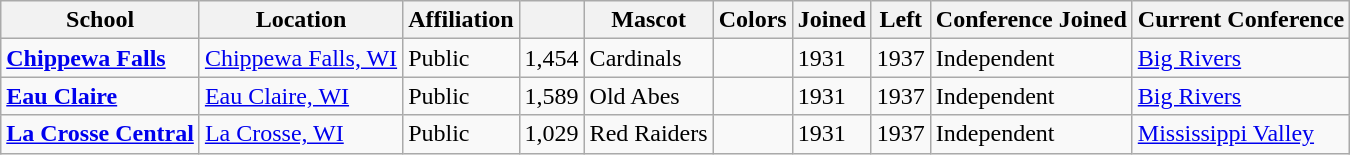<table class="wikitable sortable">
<tr>
<th>School</th>
<th>Location</th>
<th>Affiliation</th>
<th></th>
<th>Mascot</th>
<th>Colors</th>
<th>Joined</th>
<th>Left</th>
<th>Conference Joined</th>
<th>Current Conference</th>
</tr>
<tr>
<td><a href='#'><strong>Chippewa Falls</strong></a></td>
<td><a href='#'>Chippewa Falls, WI</a></td>
<td>Public</td>
<td>1,454</td>
<td>Cardinals</td>
<td> </td>
<td>1931</td>
<td>1937</td>
<td>Independent</td>
<td><a href='#'>Big Rivers</a></td>
</tr>
<tr>
<td><a href='#'><strong>Eau Claire</strong></a></td>
<td><a href='#'>Eau Claire, WI</a></td>
<td>Public</td>
<td>1,589</td>
<td>Old Abes</td>
<td> </td>
<td>1931</td>
<td>1937</td>
<td>Independent</td>
<td><a href='#'>Big Rivers</a></td>
</tr>
<tr>
<td><a href='#'><strong>La Crosse Central</strong></a></td>
<td><a href='#'>La Crosse, WI</a></td>
<td>Public</td>
<td>1,029</td>
<td>Red Raiders</td>
<td> </td>
<td>1931</td>
<td>1937</td>
<td>Independent</td>
<td><a href='#'>Mississippi Valley</a></td>
</tr>
</table>
